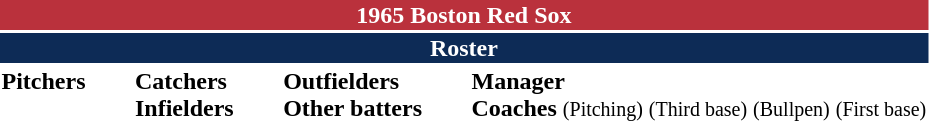<table class="toccolours" style="text-align: left;">
<tr>
<th colspan="10" style="background-color: #ba313c; color: white; text-align: center;">1965 Boston Red Sox</th>
</tr>
<tr>
<td colspan="10" style="background-color:#0d2b56; color: white; text-align: center;"><strong>Roster</strong></td>
</tr>
<tr>
<td valign="top"><strong>Pitchers</strong><br>










</td>
<td width="25px"></td>
<td valign="top"><strong>Catchers</strong><br>


<strong>Infielders</strong>







</td>
<td width="25px"></td>
<td valign="top"><strong>Outfielders</strong><br>




<strong>Other batters</strong>

</td>
<td width="25px"></td>
<td valign="top"><strong>Manager</strong><br>
<strong>Coaches</strong>
 <small>(Pitching)</small>
 <small>(Third base)</small>
 <small>(Bullpen)</small>
 <small>(First base)</small></td>
</tr>
<tr>
</tr>
</table>
